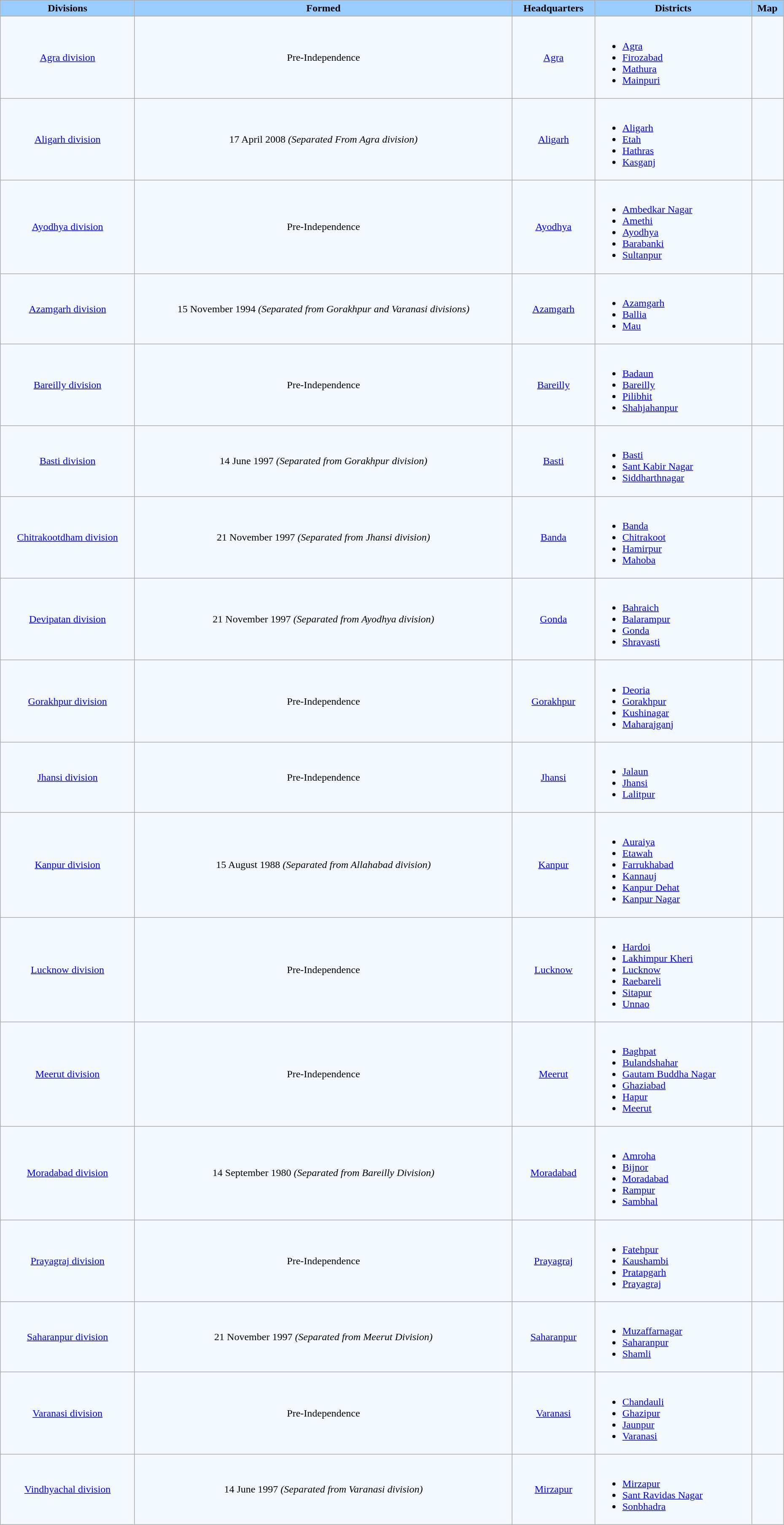<table class="wikitable sortable" style="width:98%; text-align:center; border:1px solid black;">
<tr style="background:#9cf;">
<td><strong>Divisions</strong></td>
<td><strong>Formed</strong></td>
<td><strong>Headquarters</strong></td>
<td><strong>Districts</strong><br></td>
<td><strong>Map</strong></td>
</tr>
<tr style="background:#f4f9ff;">
<td><a href='#'>Agra division</a></td>
<td>Pre-Independence</td>
<td><a href='#'>Agra</a></td>
<td align="left"><br><ul><li><a href='#'>Agra</a></li><li><a href='#'>Firozabad</a></li><li><a href='#'>Mathura</a></li><li><a href='#'>Mainpuri</a></li></ul></td>
<td></td>
</tr>
<tr style="background:#f4f9ff;">
<td><a href='#'>Aligarh division</a></td>
<td>17 April 2008 <em>(Separated From Agra division) </em></td>
<td><a href='#'>Aligarh</a></td>
<td align="left"><br><ul><li><a href='#'>Aligarh</a></li><li><a href='#'>Etah</a></li><li><a href='#'>Hathras</a></li><li><a href='#'>Kasganj</a></li></ul></td>
<td></td>
</tr>
<tr style="background:#f4f9ff;">
<td><a href='#'>Ayodhya division</a></td>
<td>Pre-Independence</td>
<td><a href='#'>Ayodhya</a></td>
<td align="left"><br><ul><li><a href='#'>Ambedkar Nagar</a></li><li><a href='#'>Amethi</a></li><li><a href='#'>Ayodhya</a></li><li><a href='#'>Barabanki</a></li><li><a href='#'>Sultanpur</a></li></ul></td>
<td></td>
</tr>
<tr style="background:#f4f9ff;">
<td><a href='#'>Azamgarh division</a></td>
<td>15 November 1994 <em>(Separated from Gorakhpur and Varanasi divisions)</em></td>
<td><a href='#'>Azamgarh</a></td>
<td align="left"><br><ul><li><a href='#'>Azamgarh</a></li><li><a href='#'>Ballia</a></li><li><a href='#'>Mau</a></li></ul></td>
<td></td>
</tr>
<tr style="background:#f4f9ff;">
<td><a href='#'>Bareilly division</a></td>
<td>Pre-Independence</td>
<td><a href='#'>Bareilly</a></td>
<td align="left"><br><ul><li><a href='#'>Badaun</a></li><li><a href='#'>Bareilly</a></li><li><a href='#'>Pilibhit</a></li><li><a href='#'>Shahjahanpur</a></li></ul></td>
<td></td>
</tr>
<tr style="background:#f4f9ff;">
<td><a href='#'>Basti division</a></td>
<td>14 June 1997 <em>(Separated from Gorakhpur division)</em></td>
<td><a href='#'>Basti</a></td>
<td align="left"><br><ul><li><a href='#'>Basti</a></li><li><a href='#'>Sant Kabir Nagar</a></li><li><a href='#'>Siddharthnagar</a></li></ul></td>
<td></td>
</tr>
<tr style="background:#f4f9ff;">
<td><a href='#'>Chitrakootdham division</a></td>
<td>21 November 1997 <em>(Separated from Jhansi division)</em></td>
<td><a href='#'>Banda</a></td>
<td align="left"><br><ul><li><a href='#'>Banda</a></li><li><a href='#'>Chitrakoot</a></li><li><a href='#'>Hamirpur</a></li><li><a href='#'>Mahoba</a></li></ul></td>
<td></td>
</tr>
<tr style="background:#f4f9ff;">
<td><a href='#'>Devipatan division</a></td>
<td>21 November 1997 <em>(Separated from Ayodhya division)</em></td>
<td><a href='#'>Gonda</a></td>
<td align="left"><br><ul><li><a href='#'>Bahraich</a></li><li><a href='#'>Balarampur</a></li><li><a href='#'>Gonda</a></li><li><a href='#'>Shravasti</a></li></ul></td>
<td></td>
</tr>
<tr style="background:#f4f9ff;">
<td><a href='#'>Gorakhpur division</a></td>
<td>Pre-Independence</td>
<td><a href='#'>Gorakhpur</a></td>
<td align="left"><br><ul><li><a href='#'>Deoria</a></li><li><a href='#'>Gorakhpur</a></li><li><a href='#'>Kushinagar</a></li><li><a href='#'>Maharajganj</a></li></ul></td>
<td></td>
</tr>
<tr style="background:#f4f9ff;">
<td><a href='#'>Jhansi division</a></td>
<td>Pre-Independence</td>
<td><a href='#'>Jhansi</a></td>
<td align="left"><br><ul><li><a href='#'>Jalaun</a></li><li><a href='#'>Jhansi</a></li><li><a href='#'>Lalitpur</a></li></ul></td>
<td></td>
</tr>
<tr style="background:#f4f9ff;">
<td><a href='#'>Kanpur division</a></td>
<td>15 August 1988 <em>(Separated from Allahabad division)</em></td>
<td><a href='#'>Kanpur</a></td>
<td align="left"><br><ul><li><a href='#'>Auraiya</a></li><li><a href='#'>Etawah</a></li><li><a href='#'>Farrukhabad</a></li><li><a href='#'>Kannauj</a></li><li><a href='#'>Kanpur Dehat</a></li><li><a href='#'>Kanpur Nagar</a></li></ul></td>
<td></td>
</tr>
<tr style="background:#f4f9ff;">
<td><a href='#'>Lucknow division</a></td>
<td>Pre-Independence</td>
<td><a href='#'>Lucknow</a></td>
<td align="left"><br><ul><li><a href='#'>Hardoi</a></li><li><a href='#'>Lakhimpur Kheri</a></li><li><a href='#'>Lucknow</a></li><li><a href='#'>Raebareli</a></li><li><a href='#'>Sitapur</a></li><li><a href='#'>Unnao</a></li></ul></td>
<td></td>
</tr>
<tr style="background:#f4f9ff;">
<td><a href='#'>Meerut division</a></td>
<td>Pre-Independence</td>
<td><a href='#'>Meerut</a></td>
<td align="left"><br><ul><li><a href='#'>Baghpat</a></li><li><a href='#'>Bulandshahar</a></li><li><a href='#'>Gautam Buddha Nagar</a></li><li><a href='#'>Ghaziabad</a></li><li><a href='#'>Hapur</a></li><li><a href='#'>Meerut</a></li></ul></td>
<td></td>
</tr>
<tr style="background:#f4f9ff;">
<td><a href='#'>Moradabad division</a></td>
<td>14 September 1980 <em>(Separated from Bareilly Division)</em></td>
<td><a href='#'>Moradabad</a></td>
<td align="left"><br><ul><li><a href='#'>Amroha</a></li><li><a href='#'>Bijnor</a></li><li><a href='#'>Moradabad</a></li><li><a href='#'>Rampur</a></li><li><a href='#'>Sambhal</a></li></ul></td>
<td></td>
</tr>
<tr style="background:#f4f9ff;">
<td><a href='#'>Prayagraj division</a></td>
<td>Pre-Independence</td>
<td><a href='#'>Prayagraj</a></td>
<td align="left"><br><ul><li><a href='#'>Fatehpur</a></li><li><a href='#'>Kaushambi</a></li><li><a href='#'>Pratapgarh</a></li><li><a href='#'>Prayagraj</a></li></ul></td>
<td></td>
</tr>
<tr style="background:#f4f9ff;">
<td><a href='#'>Saharanpur division</a></td>
<td>21 November 1997 <em>(Separated from Meerut Division)</em></td>
<td><a href='#'>Saharanpur</a></td>
<td align="left"><br><ul><li><a href='#'>Muzaffarnagar</a></li><li><a href='#'>Saharanpur</a></li><li><a href='#'>Shamli</a></li></ul></td>
<td></td>
</tr>
<tr style="background:#f4f9ff;">
<td><a href='#'>Varanasi division</a></td>
<td>Pre-Independence</td>
<td><a href='#'>Varanasi</a></td>
<td align="left"><br><ul><li><a href='#'>Chandauli</a></li><li><a href='#'>Ghazipur</a></li><li><a href='#'>Jaunpur</a></li><li><a href='#'>Varanasi</a></li></ul></td>
<td></td>
</tr>
<tr style="background:#f4f9ff;">
<td><a href='#'>Vindhyachal division</a></td>
<td>14 June 1997 <em>(Separated from Varanasi division)</em></td>
<td><a href='#'>Mirzapur</a></td>
<td align="left"><br><ul><li><a href='#'>Mirzapur</a></li><li><a href='#'>Sant Ravidas Nagar</a></li><li><a href='#'>Sonbhadra</a></li></ul></td>
<td></td>
</tr>
</table>
